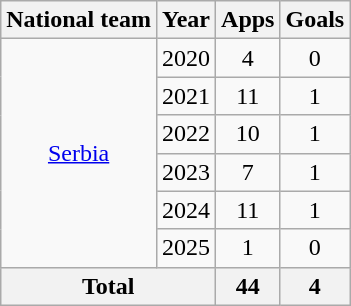<table class="wikitable" style="text-align:center">
<tr>
<th>National team</th>
<th>Year</th>
<th>Apps</th>
<th>Goals</th>
</tr>
<tr>
<td rowspan="6"><a href='#'>Serbia</a></td>
<td>2020</td>
<td>4</td>
<td>0</td>
</tr>
<tr>
<td>2021</td>
<td>11</td>
<td>1</td>
</tr>
<tr>
<td>2022</td>
<td>10</td>
<td>1</td>
</tr>
<tr>
<td>2023</td>
<td>7</td>
<td>1</td>
</tr>
<tr>
<td>2024</td>
<td>11</td>
<td>1</td>
</tr>
<tr>
<td>2025</td>
<td>1</td>
<td>0</td>
</tr>
<tr>
<th colspan="2">Total</th>
<th>44</th>
<th>4</th>
</tr>
</table>
